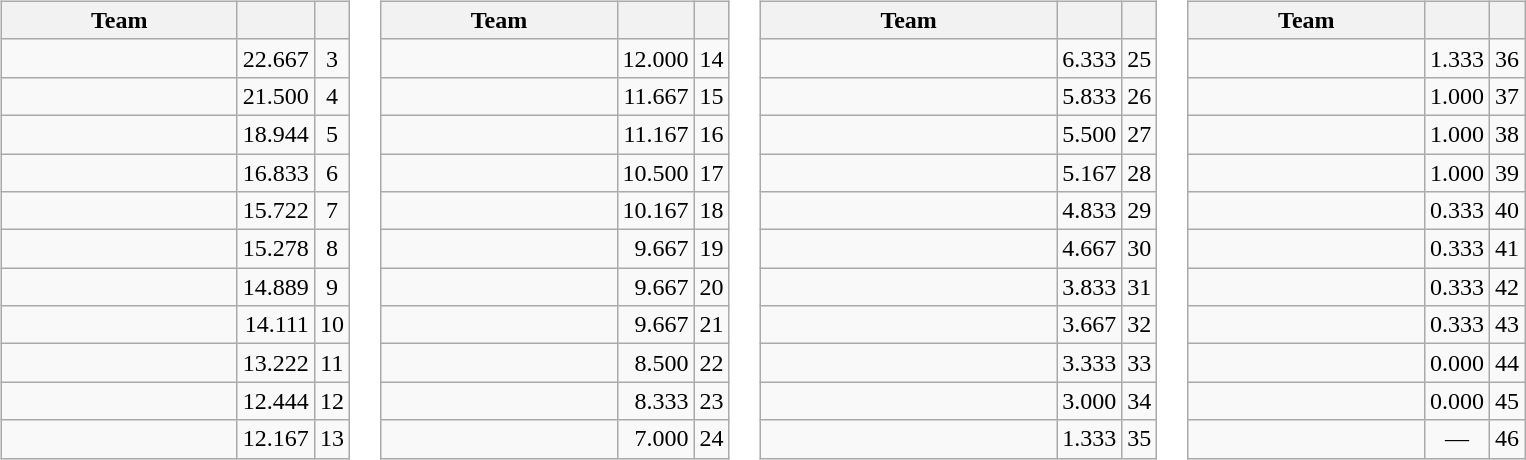<table>
<tr valign=top>
<td><br><table class="wikitable">
<tr>
<th width=150>Team</th>
<th></th>
<th></th>
</tr>
<tr>
<td><strong></strong></td>
<td align=right>22.667</td>
<td align=center>3</td>
</tr>
<tr>
<td></td>
<td align=right>21.500</td>
<td align=center>4</td>
</tr>
<tr>
<td></td>
<td align=right>18.944</td>
<td align=center>5</td>
</tr>
<tr>
<td></td>
<td align=right>16.833</td>
<td align=center>6</td>
</tr>
<tr>
<td></td>
<td align=right>15.722</td>
<td align=center>7</td>
</tr>
<tr>
<td></td>
<td align=right>15.278</td>
<td align=center>8</td>
</tr>
<tr>
<td><strong></strong></td>
<td align=right>14.889</td>
<td align=center>9</td>
</tr>
<tr>
<td><strong></strong></td>
<td align=right>14.111</td>
<td align=center>10</td>
</tr>
<tr>
<td></td>
<td align=right>13.222</td>
<td align=center>11</td>
</tr>
<tr>
<td></td>
<td align=right>12.444</td>
<td align=center>12</td>
</tr>
<tr>
<td></td>
<td align=right>12.167</td>
<td align=center>13</td>
</tr>
</table>
</td>
<td><br><table class="wikitable">
<tr>
<th width=150>Team</th>
<th></th>
<th></th>
</tr>
<tr>
<td><strong></strong></td>
<td align=right>12.000</td>
<td align=center>14</td>
</tr>
<tr>
<td></td>
<td align=right>11.667</td>
<td align=center>15</td>
</tr>
<tr>
<td></td>
<td align=right>11.167</td>
<td align=center>16</td>
</tr>
<tr>
<td></td>
<td align=right>10.500</td>
<td align=center>17</td>
</tr>
<tr>
<td></td>
<td align=right>10.167</td>
<td align=center>18</td>
</tr>
<tr>
<td></td>
<td align=right>9.667</td>
<td align=center>19</td>
</tr>
<tr>
<td></td>
<td align=right>9.667</td>
<td align=center>20</td>
</tr>
<tr>
<td></td>
<td align=right>9.667</td>
<td align=center>21</td>
</tr>
<tr>
<td></td>
<td align=right>8.500</td>
<td align=center>22</td>
</tr>
<tr>
<td><strong></strong></td>
<td align=right>8.333</td>
<td align=center>23</td>
</tr>
<tr>
<td></td>
<td align=right>7.000</td>
<td align=center>24</td>
</tr>
</table>
</td>
<td><br><table class="wikitable">
<tr>
<th width=190>Team</th>
<th></th>
<th></th>
</tr>
<tr>
<td></td>
<td align=right>6.333</td>
<td align=center>25</td>
</tr>
<tr>
<td></td>
<td align=right>5.833</td>
<td align=center>26</td>
</tr>
<tr>
<td></td>
<td align=right>5.500</td>
<td align=center>27</td>
</tr>
<tr>
<td></td>
<td align=right>5.167</td>
<td align=center>28</td>
</tr>
<tr>
<td></td>
<td align=right>4.833</td>
<td align=center>29</td>
</tr>
<tr>
<td></td>
<td align=right>4.667</td>
<td align=center>30</td>
</tr>
<tr>
<td></td>
<td align=right>3.833</td>
<td align=center>31</td>
</tr>
<tr>
<td></td>
<td align=right>3.667</td>
<td align=center>32</td>
</tr>
<tr>
<td></td>
<td align=right>3.333</td>
<td align=center>33</td>
</tr>
<tr>
<td></td>
<td align=right>3.000</td>
<td align=center>34</td>
</tr>
<tr>
<td></td>
<td align=right>1.333</td>
<td align=center>35</td>
</tr>
</table>
</td>
<td><br><table class="wikitable">
<tr>
<th width=150>Team</th>
<th></th>
<th></th>
</tr>
<tr>
<td></td>
<td align=right>1.333</td>
<td align=center>36</td>
</tr>
<tr>
<td></td>
<td align=right>1.000</td>
<td align=center>37</td>
</tr>
<tr>
<td></td>
<td align=right>1.000</td>
<td align=center>38</td>
</tr>
<tr>
<td></td>
<td align=right>1.000</td>
<td align=center>39</td>
</tr>
<tr>
<td></td>
<td align=right>0.333</td>
<td align=center>40</td>
</tr>
<tr>
<td></td>
<td align=right>0.333</td>
<td align=center>41</td>
</tr>
<tr>
<td></td>
<td align=right>0.333</td>
<td align=center>42</td>
</tr>
<tr>
<td></td>
<td align=right>0.333</td>
<td align=center>43</td>
</tr>
<tr>
<td></td>
<td align=right>0.000</td>
<td align=center>44</td>
</tr>
<tr>
<td></td>
<td align=right>0.000</td>
<td align=center>45</td>
</tr>
<tr>
<td></td>
<td align=center>—</td>
<td align=center>46</td>
</tr>
</table>
</td>
</tr>
</table>
